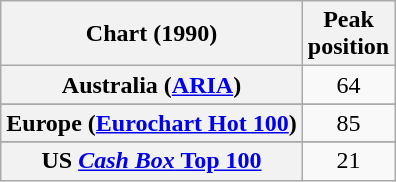<table class="wikitable sortable plainrowheaders" style="text-align:center">
<tr>
<th>Chart (1990)</th>
<th>Peak<br>position</th>
</tr>
<tr>
<th scope="row">Australia (<a href='#'>ARIA</a>)</th>
<td>64</td>
</tr>
<tr>
</tr>
<tr>
<th scope="row">Europe (<a href='#'>Eurochart Hot 100</a>)</th>
<td>85</td>
</tr>
<tr>
</tr>
<tr>
</tr>
<tr>
</tr>
<tr>
</tr>
<tr>
</tr>
<tr>
</tr>
<tr>
<th scope="row">US <a href='#'><em>Cash Box</em> Top 100</a></th>
<td>21</td>
</tr>
</table>
